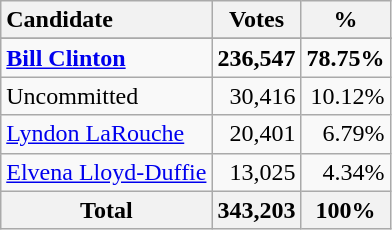<table class="wikitable sortable plainrowheaders" style="text-align:right;">
<tr>
<th style="text-align:left;">Candidate</th>
<th>Votes</th>
<th>%</th>
</tr>
<tr>
</tr>
<tr>
<td style="text-align:left;"><strong><a href='#'>Bill Clinton</a></strong></td>
<td><strong>236,547 </strong></td>
<td><strong>78.75%</strong></td>
</tr>
<tr>
<td style="text-align:left;">Uncommitted</td>
<td>30,416</td>
<td>10.12%</td>
</tr>
<tr>
<td style="text-align:left;"><a href='#'>Lyndon LaRouche</a></td>
<td>20,401</td>
<td>6.79%</td>
</tr>
<tr>
<td style="text-align:left;"><a href='#'>Elvena Lloyd-Duffie</a></td>
<td>13,025</td>
<td>4.34%</td>
</tr>
<tr class="sortbottom">
<th>Total</th>
<th>343,203</th>
<th>100%</th>
</tr>
</table>
